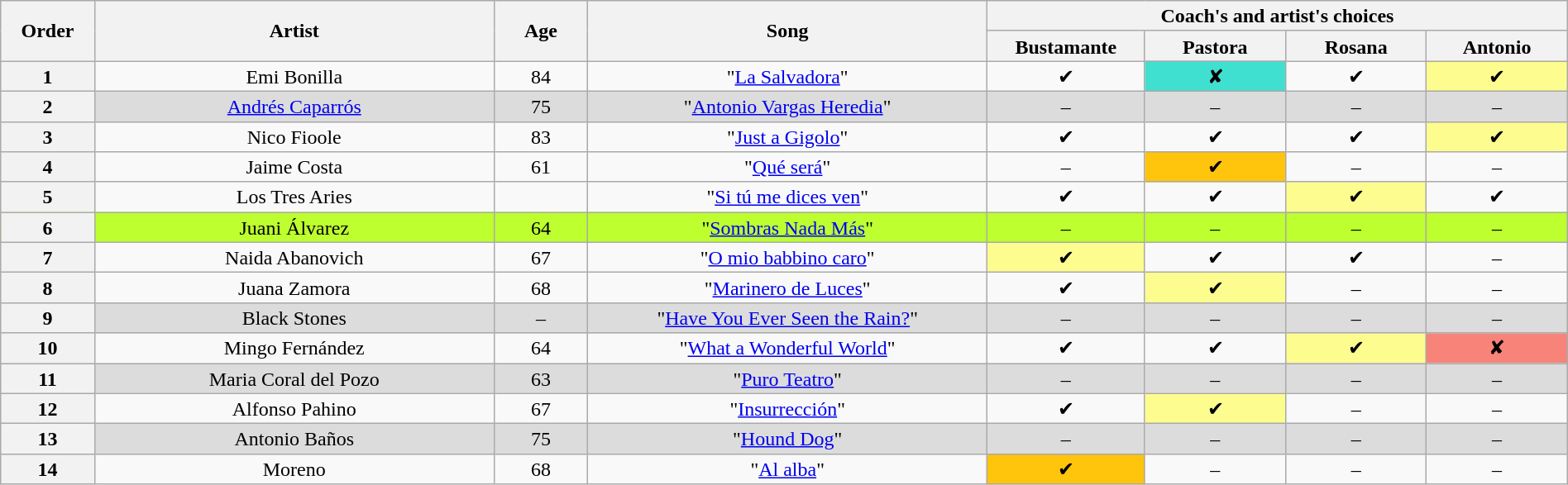<table class="wikitable" style="text-align:center; line-height:17px; width:100%">
<tr>
<th scope="col" rowspan="2" style="width:04%">Order</th>
<th scope="col" rowspan="2" style="width:17%">Artist</th>
<th scope="col" rowspan="2" style="width:04%">Age</th>
<th scope="col" rowspan="2" style="width:17%">Song</th>
<th scope="row" colspan="4" style="width:24%">Coach's and artist's choices</th>
</tr>
<tr>
<th style="width:06%">Bustamante</th>
<th style="width:06%">Pastora</th>
<th style="width:06%">Rosana</th>
<th style="width:06%">Antonio</th>
</tr>
<tr>
<th>1</th>
<td>Emi Bonilla</td>
<td>84</td>
<td>"<a href='#'>La Salvadora</a>"</td>
<td>✔</td>
<td style="background:turquoise">✘</td>
<td>✔</td>
<td style="background:#fdfc8f">✔</td>
</tr>
<tr style="background:#dcdcdc">
<th>2</th>
<td><a href='#'>Andrés Caparrós</a></td>
<td>75</td>
<td>"<a href='#'>Antonio Vargas Heredia</a>"</td>
<td>–</td>
<td>–</td>
<td>–</td>
<td>–</td>
</tr>
<tr>
<th>3</th>
<td>Nico Fioole</td>
<td>83</td>
<td>"<a href='#'>Just a Gigolo</a>"</td>
<td>✔</td>
<td>✔</td>
<td>✔</td>
<td style="background:#fdfc8f">✔</td>
</tr>
<tr>
<th>4</th>
<td>Jaime Costa</td>
<td>61</td>
<td>"<a href='#'>Qué será</a>"</td>
<td>–</td>
<td style="background:#ffc40c">✔</td>
<td>–</td>
<td>–</td>
</tr>
<tr>
<th>5</th>
<td>Los Tres Aries</td>
<td></td>
<td>"<a href='#'>Si tú me dices ven</a>"</td>
<td>✔</td>
<td>✔</td>
<td style="background:#fdfc8f">✔</td>
<td>✔</td>
</tr>
<tr style="background:#bdff2f">
<th>6</th>
<td>Juani Álvarez</td>
<td>64</td>
<td>"<a href='#'>Sombras Nada Más</a>"</td>
<td>–</td>
<td>–</td>
<td>–</td>
<td>–</td>
</tr>
<tr>
<th>7</th>
<td>Naida Abanovich</td>
<td>67</td>
<td>"<a href='#'>O mio babbino caro</a>"</td>
<td style="background:#fdfc8f">✔</td>
<td>✔</td>
<td>✔</td>
<td>–</td>
</tr>
<tr>
<th>8</th>
<td>Juana Zamora</td>
<td>68</td>
<td>"<a href='#'>Marinero de Luces</a>"</td>
<td>✔</td>
<td style="background:#fdfc8f">✔</td>
<td>–</td>
<td>–</td>
</tr>
<tr style="background:#dcdcdc">
<th>9</th>
<td>Black Stones</td>
<td>–</td>
<td>"<a href='#'>Have You Ever Seen the Rain?</a>"</td>
<td>–</td>
<td>–</td>
<td>–</td>
<td>–</td>
</tr>
<tr>
<th>10</th>
<td>Mingo Fernández</td>
<td>64</td>
<td>"<a href='#'>What a Wonderful World</a>"</td>
<td>✔</td>
<td>✔</td>
<td style="background:#fdfc8f">✔</td>
<td style="background:#f88379">✘</td>
</tr>
<tr style="background:#dcdcdc">
<th>11</th>
<td>Maria Coral del Pozo</td>
<td>63</td>
<td>"<a href='#'>Puro Teatro</a>"</td>
<td>–</td>
<td>–</td>
<td>–</td>
<td>–</td>
</tr>
<tr>
<th>12</th>
<td>Alfonso Pahino</td>
<td>67</td>
<td>"<a href='#'>Insurrección</a>"</td>
<td>✔</td>
<td style="background:#fdfc8f">✔</td>
<td>–</td>
<td>–</td>
</tr>
<tr style="background:#dcdcdc">
<th>13</th>
<td>Antonio Baños</td>
<td>75</td>
<td>"<a href='#'>Hound Dog</a>"</td>
<td>–</td>
<td>–</td>
<td>–</td>
<td>–</td>
</tr>
<tr>
<th>14</th>
<td> Moreno</td>
<td>68</td>
<td>"<a href='#'>Al alba</a>"</td>
<td style="background:#ffc40c">✔</td>
<td>–</td>
<td>–</td>
<td>–</td>
</tr>
</table>
